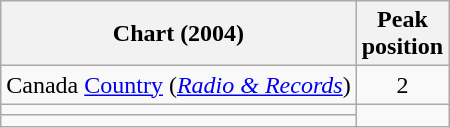<table class="wikitable sortable">
<tr>
<th align="left">Chart (2004)</th>
<th align="center">Peak<br>position</th>
</tr>
<tr>
<td align="left">Canada <a href='#'>Country</a> (<em><a href='#'>Radio & Records</a></em>)</td>
<td align="center">2</td>
</tr>
<tr>
<td></td>
</tr>
<tr>
<td></td>
</tr>
</table>
